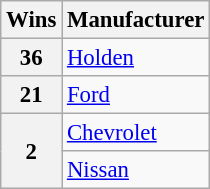<table class="wikitable" style="font-size: 95%;">
<tr>
<th>Wins</th>
<th>Manufacturer</th>
</tr>
<tr>
<th>36</th>
<td><a href='#'>Holden</a></td>
</tr>
<tr>
<th>21</th>
<td><a href='#'>Ford</a></td>
</tr>
<tr>
<th rowspan="2">2</th>
<td><a href='#'>Chevrolet</a></td>
</tr>
<tr>
<td><a href='#'>Nissan</a></td>
</tr>
</table>
